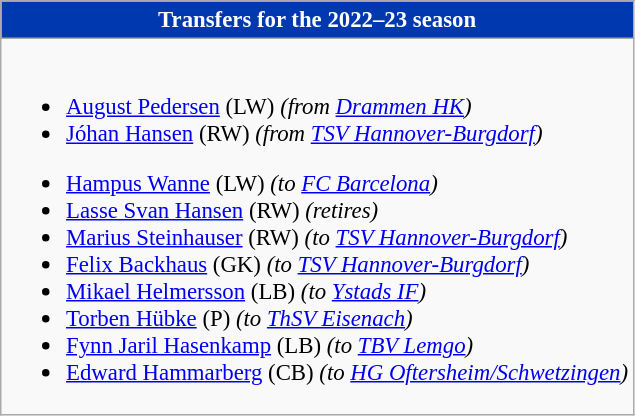<table class="wikitable collapsible collapsed" style="font-size:95%">
<tr>
<th style="color:#FFFFFF; background:#0038af"><strong>Transfers for the 2022–23 season</strong></th>
</tr>
<tr>
<td><br>
<ul><li> <a href='#'>August Pedersen</a> (LW) <em>(from  <a href='#'>Drammen HK</a>)</em></li><li> <a href='#'>Jóhan Hansen</a> (RW) <em>(from  <a href='#'>TSV Hannover-Burgdorf</a>)</em></li></ul><ul><li> <a href='#'>Hampus Wanne</a> (LW) <em>(to  <a href='#'>FC Barcelona</a>)</em></li><li> <a href='#'>Lasse Svan Hansen</a> (RW) <em>(retires)</em></li><li> <a href='#'>Marius Steinhauser</a> (RW) <em>(to  <a href='#'>TSV Hannover-Burgdorf</a>)</em></li><li> <a href='#'>Felix Backhaus</a> (GK) <em>(to  <a href='#'>TSV Hannover-Burgdorf</a>)</em></li><li> <a href='#'>Mikael Helmersson</a> (LB) <em>(to  <a href='#'>Ystads IF</a>)</em></li><li> <a href='#'>Torben Hübke</a> (P) <em>(to  <a href='#'>ThSV Eisenach</a>)</em></li><li> <a href='#'>Fynn Jaril Hasenkamp</a> (LB) <em>(to  <a href='#'>TBV Lemgo</a>)</em></li><li> <a href='#'>Edward Hammarberg</a> (CB) <em>(to  <a href='#'>HG Oftersheim/Schwetzingen</a>)</em></li></ul></td>
</tr>
</table>
